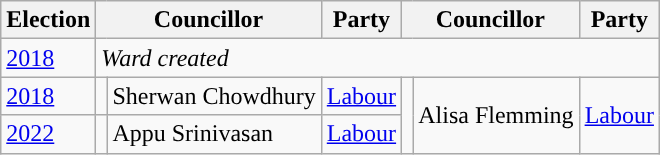<table class="wikitable">
<tr>
<th>Election</th>
<th colspan="2">Councillor</th>
<th>Party</th>
<th colspan="2">Councillor</th>
<th>Party</th>
</tr>
<tr>
<td><a href='#'>2018</a></td>
<td colspan="12"><em>Ward created</em></td>
</tr>
<tr>
<td><a href='#'>2018</a></td>
<td style="background-color: "></td>
<td>Sherwan Chowdhury</td>
<td><a href='#'>Labour</a></td>
<td rowspan="2" style="background-color: "></td>
<td rowspan="2">Alisa Flemming</td>
<td rowspan="2"><a href='#'>Labour</a></td>
</tr>
<tr>
<td><a href='#'>2022</a></td>
<td style="background-color: "></td>
<td>Appu Srinivasan</td>
<td><a href='#'>Labour</a></td>
</tr>
</table>
